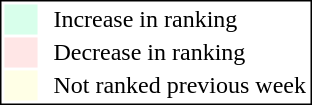<table style="border:1px solid black; float:right;">
<tr>
<td style="background:#D8FFEB; width:20px;"></td>
<td> </td>
<td>Increase in ranking</td>
</tr>
<tr>
<td style="background:#FFE6E6; width:20px;"></td>
<td> </td>
<td>Decrease in ranking</td>
</tr>
<tr>
<td style="background:#FFFFE6; width:20px;"></td>
<td> </td>
<td>Not ranked previous week</td>
</tr>
</table>
